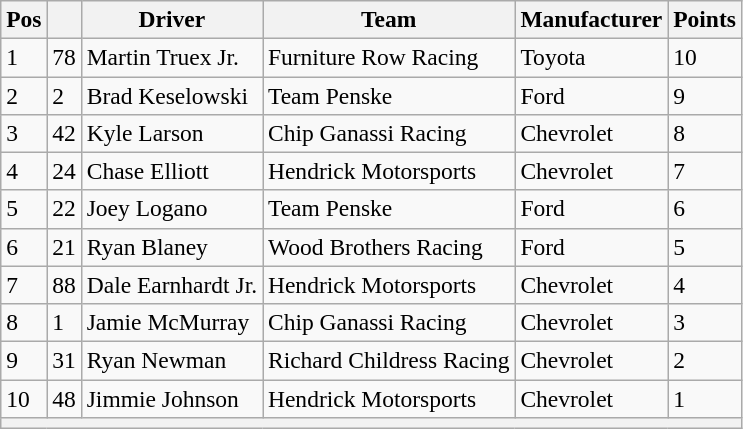<table class="wikitable" style="font-size:98%">
<tr>
<th>Pos</th>
<th></th>
<th>Driver</th>
<th>Team</th>
<th>Manufacturer</th>
<th>Points</th>
</tr>
<tr>
<td>1</td>
<td>78</td>
<td>Martin Truex Jr.</td>
<td>Furniture Row Racing</td>
<td>Toyota</td>
<td>10</td>
</tr>
<tr>
<td>2</td>
<td>2</td>
<td>Brad Keselowski</td>
<td>Team Penske</td>
<td>Ford</td>
<td>9</td>
</tr>
<tr>
<td>3</td>
<td>42</td>
<td>Kyle Larson</td>
<td>Chip Ganassi Racing</td>
<td>Chevrolet</td>
<td>8</td>
</tr>
<tr>
<td>4</td>
<td>24</td>
<td>Chase Elliott</td>
<td>Hendrick Motorsports</td>
<td>Chevrolet</td>
<td>7</td>
</tr>
<tr>
<td>5</td>
<td>22</td>
<td>Joey Logano</td>
<td>Team Penske</td>
<td>Ford</td>
<td>6</td>
</tr>
<tr>
<td>6</td>
<td>21</td>
<td>Ryan Blaney</td>
<td>Wood Brothers Racing</td>
<td>Ford</td>
<td>5</td>
</tr>
<tr>
<td>7</td>
<td>88</td>
<td>Dale Earnhardt Jr.</td>
<td>Hendrick Motorsports</td>
<td>Chevrolet</td>
<td>4</td>
</tr>
<tr>
<td>8</td>
<td>1</td>
<td>Jamie McMurray</td>
<td>Chip Ganassi Racing</td>
<td>Chevrolet</td>
<td>3</td>
</tr>
<tr>
<td>9</td>
<td>31</td>
<td>Ryan Newman</td>
<td>Richard Childress Racing</td>
<td>Chevrolet</td>
<td>2</td>
</tr>
<tr>
<td>10</td>
<td>48</td>
<td>Jimmie Johnson</td>
<td>Hendrick Motorsports</td>
<td>Chevrolet</td>
<td>1</td>
</tr>
<tr>
<th colspan="6"></th>
</tr>
</table>
